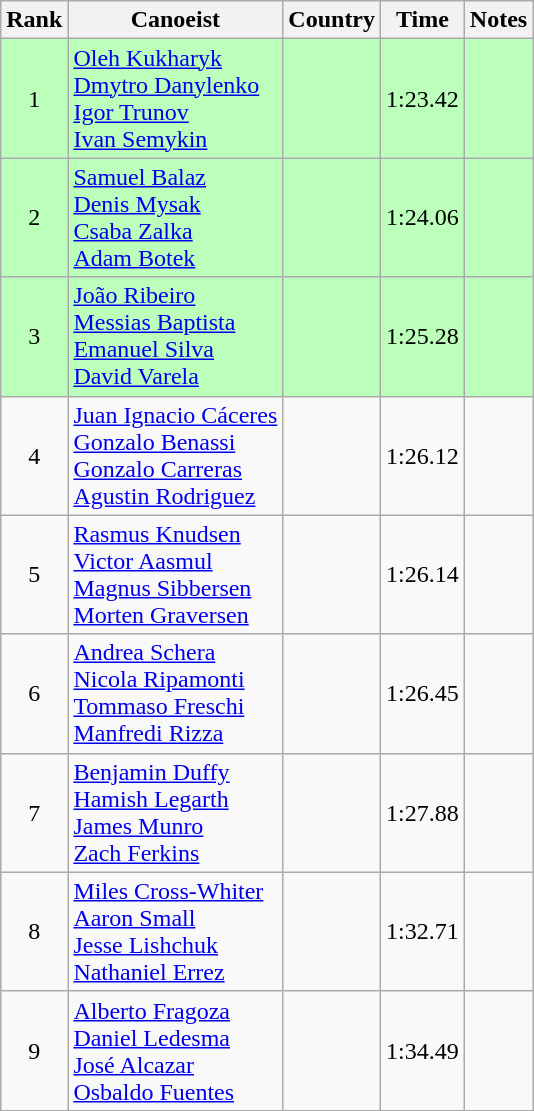<table class="wikitable" style="text-align:center">
<tr>
<th>Rank</th>
<th>Canoeist</th>
<th>Country</th>
<th>Time</th>
<th>Notes</th>
</tr>
<tr bgcolor=bbffbb>
<td>1</td>
<td align="left"><a href='#'>Oleh Kukharyk</a><br><a href='#'>Dmytro Danylenko</a><br><a href='#'>Igor Trunov</a><br><a href='#'>Ivan Semykin</a></td>
<td align="left"></td>
<td>1:23.42</td>
<td></td>
</tr>
<tr bgcolor=bbffbb>
<td>2</td>
<td align="left"><a href='#'>Samuel Balaz</a><br><a href='#'>Denis Mysak</a><br><a href='#'>Csaba Zalka</a><br><a href='#'>Adam Botek</a></td>
<td align="left"></td>
<td>1:24.06</td>
<td></td>
</tr>
<tr bgcolor=bbffbb>
<td>3</td>
<td align="left"><a href='#'>João Ribeiro</a><br><a href='#'>Messias Baptista</a><br><a href='#'>Emanuel Silva</a><br><a href='#'>David Varela</a></td>
<td align="left"></td>
<td>1:25.28</td>
<td></td>
</tr>
<tr>
<td>4</td>
<td align="left"><a href='#'>Juan Ignacio Cáceres</a><br><a href='#'>Gonzalo Benassi</a><br><a href='#'>Gonzalo Carreras</a><br><a href='#'>Agustin Rodriguez</a></td>
<td align="left"></td>
<td>1:26.12</td>
<td></td>
</tr>
<tr>
<td>5</td>
<td align="left"><a href='#'>Rasmus Knudsen</a><br><a href='#'>Victor Aasmul</a><br><a href='#'>Magnus Sibbersen</a><br><a href='#'>Morten Graversen</a></td>
<td align="left"></td>
<td>1:26.14</td>
<td></td>
</tr>
<tr>
<td>6</td>
<td align="left"><a href='#'>Andrea Schera</a><br><a href='#'>Nicola Ripamonti</a><br><a href='#'>Tommaso Freschi</a><br><a href='#'>Manfredi Rizza</a></td>
<td align="left"></td>
<td>1:26.45</td>
<td></td>
</tr>
<tr>
<td>7</td>
<td align="left"><a href='#'>Benjamin Duffy</a><br><a href='#'>Hamish Legarth</a><br><a href='#'>James Munro</a><br><a href='#'>Zach Ferkins</a></td>
<td align="left"></td>
<td>1:27.88</td>
<td></td>
</tr>
<tr>
<td>8</td>
<td align="left"><a href='#'>Miles Cross-Whiter</a><br><a href='#'>Aaron Small</a><br><a href='#'>Jesse Lishchuk</a><br><a href='#'>Nathaniel Errez</a></td>
<td align="left"></td>
<td>1:32.71</td>
<td></td>
</tr>
<tr>
<td>9</td>
<td align="left"><a href='#'>Alberto Fragoza</a><br><a href='#'>Daniel Ledesma</a><br><a href='#'>José Alcazar</a><br><a href='#'>Osbaldo Fuentes</a></td>
<td align="left"></td>
<td>1:34.49</td>
<td></td>
</tr>
</table>
